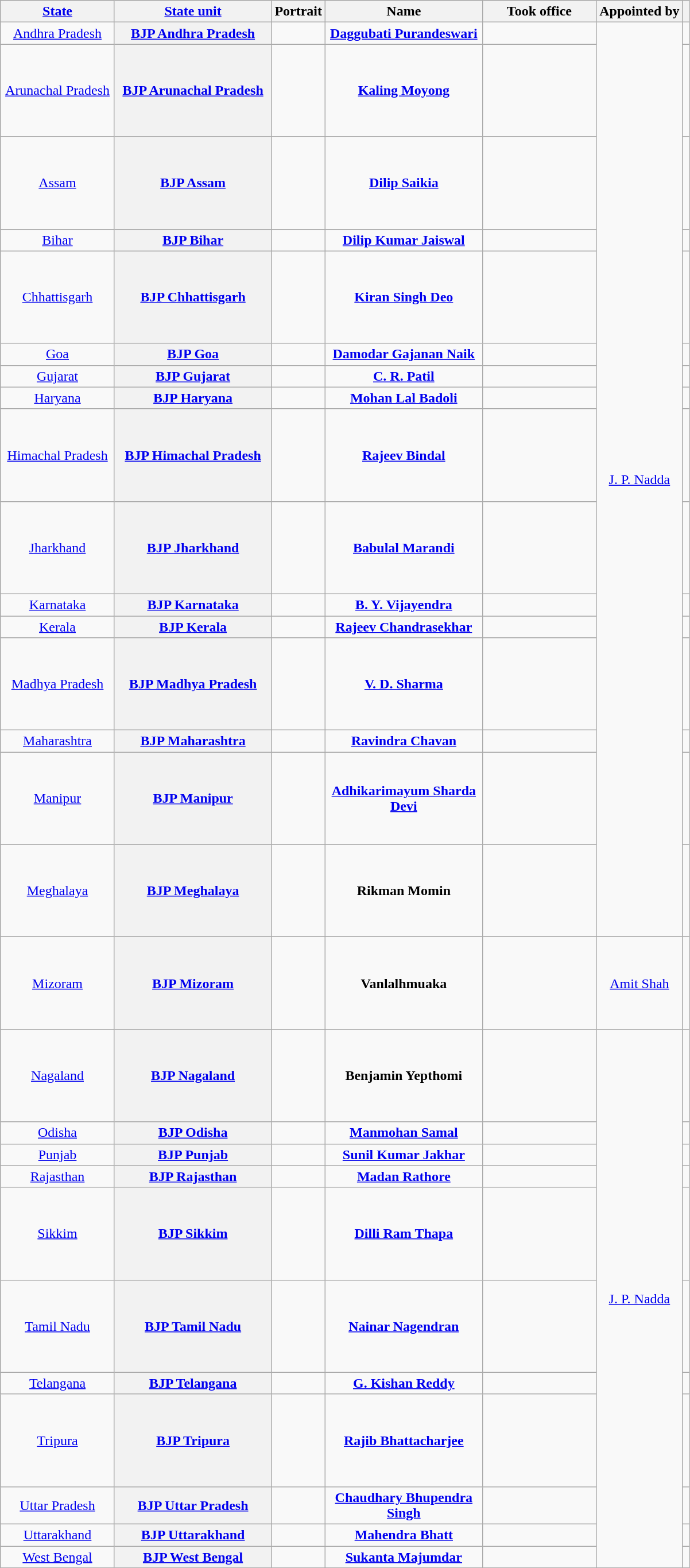<table class="sortable wikitable" style="text-align:center">
<tr>
<th scope=col style="width: 125px;"><a href='#'>State</a></th>
<th scope=col style="width: 175px;"><a href='#'>State unit</a></th>
<th scope="col" class="unsortable">Portrait</th>
<th scope=col style="width: 175px;">Name</th>
<th scope=col style="width: 125px;">Took office</th>
<th scope=col>Appointed by</th>
<th scope=col class=unsortable></th>
</tr>
<tr>
<td><a href='#'>Andhra Pradesh</a></td>
<th><a href='#'>BJP Andhra Pradesh</a></th>
<td></td>
<td><strong><a href='#'>Daggubati Purandeswari</a></strong></td>
<td><br></td>
<td rowspan="16"><a href='#'>J. P. Nadda</a></td>
<td></td>
</tr>
<tr>
<td><a href='#'>Arunachal Pradesh</a></td>
<th><a href='#'>BJP Arunachal Pradesh</a></th>
<td align="center" height="100px"></td>
<td><strong><a href='#'>Kaling Moyong</a></strong></td>
<td><br></td>
<td></td>
</tr>
<tr>
<td><a href='#'>Assam</a></td>
<th><a href='#'>BJP Assam</a></th>
<td align="center" height="100px"></td>
<td><strong><a href='#'>Dilip Saikia</a></strong></td>
<td><br></td>
<td></td>
</tr>
<tr>
<td><a href='#'>Bihar</a></td>
<th><a href='#'>BJP Bihar</a></th>
<td></td>
<td><strong><a href='#'>Dilip Kumar Jaiswal</a></strong></td>
<td><br></td>
<td></td>
</tr>
<tr>
<td><a href='#'>Chhattisgarh</a></td>
<th><a href='#'>BJP Chhattisgarh</a></th>
<td align="center" height="100px"></td>
<td><strong><a href='#'>Kiran Singh Deo</a></strong></td>
<td><br></td>
<td></td>
</tr>
<tr>
<td><a href='#'>Goa</a></td>
<th><a href='#'>BJP Goa</a></th>
<td></td>
<td><strong><a href='#'>Damodar Gajanan Naik</a></strong></td>
<td><br></td>
<td></td>
</tr>
<tr>
<td><a href='#'>Gujarat</a></td>
<th><a href='#'>BJP Gujarat</a></th>
<td></td>
<td><strong><a href='#'>C. R. Patil</a></strong></td>
<td><br></td>
<td></td>
</tr>
<tr>
<td><a href='#'>Haryana</a></td>
<th><a href='#'>BJP Haryana</a></th>
<td></td>
<td><strong><a href='#'>Mohan Lal Badoli</a></strong></td>
<td><br></td>
<td></td>
</tr>
<tr>
<td><a href='#'>Himachal Pradesh</a></td>
<th><a href='#'>BJP Himachal Pradesh</a></th>
<td align="center" height="100px"></td>
<td><strong><a href='#'>Rajeev Bindal</a></strong></td>
<td><br></td>
<td></td>
</tr>
<tr>
<td><a href='#'>Jharkhand</a></td>
<th><a href='#'>BJP Jharkhand</a></th>
<td align="center" height="100px"></td>
<td><strong><a href='#'>Babulal Marandi</a></strong></td>
<td><br></td>
<td></td>
</tr>
<tr>
<td><a href='#'>Karnataka</a></td>
<th><a href='#'>BJP Karnataka</a></th>
<td></td>
<td><strong><a href='#'>B. Y. Vijayendra</a></strong></td>
<td><br></td>
<td><br></td>
</tr>
<tr>
<td><a href='#'>Kerala</a></td>
<th><a href='#'>BJP Kerala</a></th>
<td></td>
<td><strong><a href='#'>Rajeev Chandrasekhar</a></strong></td>
<td><br></td>
<td></td>
</tr>
<tr>
<td><a href='#'>Madhya Pradesh</a></td>
<th><a href='#'>BJP Madhya Pradesh</a></th>
<td align="center" height="100px"></td>
<td><strong><a href='#'>V. D. Sharma</a></strong></td>
<td><br></td>
<td></td>
</tr>
<tr>
<td><a href='#'>Maharashtra</a></td>
<th><a href='#'>BJP Maharashtra</a></th>
<td></td>
<td><strong><a href='#'>Ravindra Chavan</a></strong></td>
<td><br></td>
<td></td>
</tr>
<tr>
<td><a href='#'>Manipur</a></td>
<th><a href='#'>BJP Manipur</a></th>
<td align="center" height="100px"></td>
<td><strong><a href='#'>Adhikarimayum Sharda Devi</a></strong></td>
<td><br></td>
<td></td>
</tr>
<tr>
<td><a href='#'>Meghalaya</a></td>
<th><a href='#'>BJP Meghalaya</a></th>
<td align="center" height="100px"></td>
<td><strong>Rikman Momin</strong></td>
<td><br></td>
<td></td>
</tr>
<tr>
<td><a href='#'>Mizoram</a></td>
<th><a href='#'>BJP Mizoram</a></th>
<td align="center" height="100px"></td>
<td><strong>Vanlalhmuaka</strong></td>
<td><br></td>
<td><a href='#'>Amit Shah</a></td>
<td></td>
</tr>
<tr>
<td><a href='#'>Nagaland</a></td>
<th><a href='#'>BJP Nagaland</a></th>
<td align="center" height="100px"></td>
<td><strong>Benjamin Yepthomi</strong></td>
<td><br></td>
<td rowspan="11"><a href='#'>J. P. Nadda</a></td>
<td><br></td>
</tr>
<tr>
<td><a href='#'>Odisha</a></td>
<th><a href='#'>BJP Odisha</a></th>
<td></td>
<td><strong><a href='#'>Manmohan Samal</a></strong></td>
<td><br></td>
<td></td>
</tr>
<tr>
<td><a href='#'>Punjab</a></td>
<th><a href='#'>BJP Punjab</a></th>
<td></td>
<td><strong><a href='#'>Sunil Kumar Jakhar</a></strong></td>
<td><br></td>
<td></td>
</tr>
<tr>
<td><a href='#'>Rajasthan</a></td>
<th><a href='#'>BJP Rajasthan</a></th>
<td></td>
<td><strong><a href='#'>Madan Rathore</a></strong></td>
<td><br></td>
<td></td>
</tr>
<tr>
<td><a href='#'>Sikkim</a></td>
<th><a href='#'>BJP Sikkim</a></th>
<td align="center" height="100px"></td>
<td><strong><a href='#'>Dilli Ram Thapa</a></strong></td>
<td><br></td>
<td></td>
</tr>
<tr>
<td><a href='#'>Tamil Nadu</a></td>
<th><a href='#'>BJP Tamil Nadu</a></th>
<td align="center" height="100px"></td>
<td><strong><a href='#'>Nainar Nagendran</a></strong></td>
<td><br></td>
<td></td>
</tr>
<tr>
<td><a href='#'>Telangana</a></td>
<th><a href='#'>BJP Telangana</a></th>
<td></td>
<td><strong><a href='#'>G. Kishan Reddy</a></strong></td>
<td><br></td>
<td></td>
</tr>
<tr>
<td><a href='#'>Tripura</a></td>
<th><a href='#'>BJP Tripura</a></th>
<td align="center" height="100px"></td>
<td><strong><a href='#'>Rajib Bhattacharjee</a></strong></td>
<td><br></td>
<td></td>
</tr>
<tr>
<td><a href='#'>Uttar Pradesh</a></td>
<th><a href='#'>BJP Uttar Pradesh</a></th>
<td></td>
<td><strong><a href='#'>Chaudhary Bhupendra Singh</a></strong></td>
<td><br></td>
<td></td>
</tr>
<tr>
<td><a href='#'>Uttarakhand</a></td>
<th><a href='#'>BJP Uttarakhand</a></th>
<td></td>
<td><strong><a href='#'>Mahendra Bhatt</a></strong></td>
<td><br></td>
<td></td>
</tr>
<tr>
<td><a href='#'>West Bengal</a></td>
<th><a href='#'>BJP West Bengal</a></th>
<td></td>
<td><strong><a href='#'>Sukanta Majumdar</a></strong></td>
<td><br></td>
<td><br></td>
</tr>
</table>
